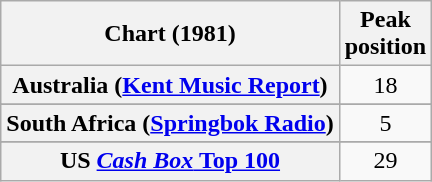<table class="wikitable sortable plainrowheaders" style="text-align:center">
<tr>
<th>Chart (1981)</th>
<th>Peak<br>position</th>
</tr>
<tr>
<th scope="row">Australia (<a href='#'>Kent Music Report</a>)</th>
<td>18</td>
</tr>
<tr>
</tr>
<tr>
</tr>
<tr>
<th scope="row">South Africa (<a href='#'>Springbok Radio</a>)</th>
<td>5</td>
</tr>
<tr>
</tr>
<tr>
</tr>
<tr>
</tr>
<tr>
<th scope="row">US <a href='#'><em>Cash Box</em> Top 100</a></th>
<td>29</td>
</tr>
</table>
